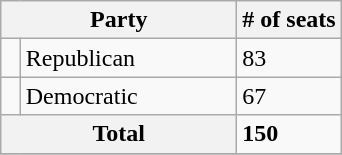<table class="wikitable sortable">
<tr>
<th colspan="2" style="width:150px;">Party</th>
<th># of seats</th>
</tr>
<tr>
<td></td>
<td>Republican</td>
<td>83</td>
</tr>
<tr>
<td></td>
<td>Democratic</td>
<td>67</td>
</tr>
<tr>
<th colspan=2>Total</th>
<td><strong>150</strong></td>
</tr>
<tr>
</tr>
</table>
